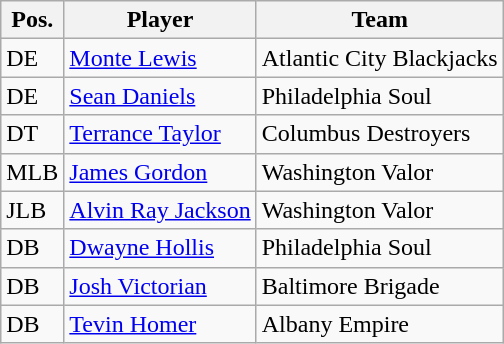<table class="wikitable">
<tr>
<th>Pos.</th>
<th>Player</th>
<th>Team</th>
</tr>
<tr>
<td>DE</td>
<td><a href='#'>Monte Lewis</a></td>
<td>Atlantic City Blackjacks</td>
</tr>
<tr>
<td>DE</td>
<td><a href='#'>Sean Daniels</a></td>
<td>Philadelphia Soul</td>
</tr>
<tr>
<td>DT</td>
<td><a href='#'>Terrance Taylor</a></td>
<td>Columbus Destroyers</td>
</tr>
<tr>
<td>MLB</td>
<td><a href='#'>James Gordon</a></td>
<td>Washington Valor</td>
</tr>
<tr>
<td>JLB</td>
<td><a href='#'>Alvin Ray Jackson</a></td>
<td>Washington Valor</td>
</tr>
<tr>
<td>DB</td>
<td><a href='#'>Dwayne Hollis</a></td>
<td>Philadelphia Soul</td>
</tr>
<tr>
<td>DB</td>
<td><a href='#'>Josh Victorian</a></td>
<td>Baltimore Brigade</td>
</tr>
<tr>
<td>DB</td>
<td><a href='#'>Tevin Homer</a></td>
<td>Albany Empire</td>
</tr>
</table>
